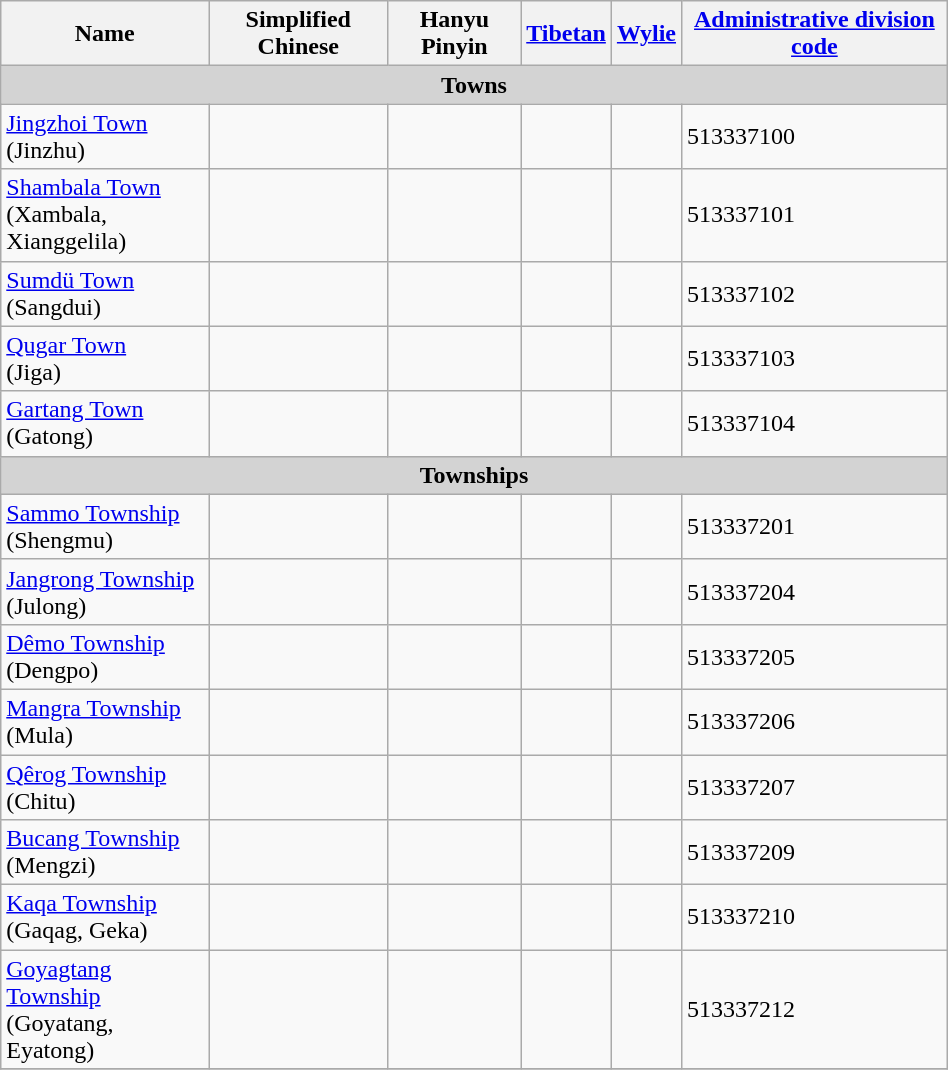<table class="wikitable" align="center" style="width:50%; border="1">
<tr>
<th>Name</th>
<th>Simplified Chinese</th>
<th>Hanyu Pinyin</th>
<th><a href='#'>Tibetan</a></th>
<th><a href='#'>Wylie</a></th>
<th><a href='#'>Administrative division code</a></th>
</tr>
<tr --------->
<td colspan="7"  style="text-align:center; background:#d3d3d3;"><strong>Towns</strong></td>
</tr>
<tr --------->
<td><a href='#'>Jingzhoi Town</a><br>(Jinzhu)</td>
<td></td>
<td></td>
<td></td>
<td></td>
<td>513337100</td>
</tr>
<tr>
<td><a href='#'>Shambala Town</a><br>(Xambala, Xianggelila)</td>
<td></td>
<td></td>
<td></td>
<td></td>
<td>513337101</td>
</tr>
<tr>
<td><a href='#'>Sumdü Town</a><br>(Sangdui)</td>
<td></td>
<td></td>
<td></td>
<td></td>
<td>513337102</td>
</tr>
<tr>
<td><a href='#'>Qugar Town</a><br>(Jiga)</td>
<td></td>
<td></td>
<td></td>
<td></td>
<td>513337103</td>
</tr>
<tr>
<td><a href='#'>Gartang Town</a><br>(Gatong)</td>
<td></td>
<td></td>
<td></td>
<td></td>
<td>513337104</td>
</tr>
<tr --------->
<td colspan="7"  style="text-align:center; background:#d3d3d3;"><strong>Townships</strong></td>
</tr>
<tr --------->
<td><a href='#'>Sammo Township</a><br>(Shengmu)</td>
<td></td>
<td></td>
<td></td>
<td></td>
<td>513337201</td>
</tr>
<tr>
<td><a href='#'>Jangrong Township</a><br>(Julong)</td>
<td></td>
<td></td>
<td></td>
<td></td>
<td>513337204</td>
</tr>
<tr>
<td><a href='#'>Dêmo Township</a><br>(Dengpo)</td>
<td></td>
<td></td>
<td></td>
<td></td>
<td>513337205</td>
</tr>
<tr>
<td><a href='#'>Mangra Township</a><br>(Mula)</td>
<td></td>
<td></td>
<td></td>
<td></td>
<td>513337206</td>
</tr>
<tr>
<td><a href='#'>Qêrog Township</a><br>(Chitu)</td>
<td></td>
<td></td>
<td></td>
<td></td>
<td>513337207</td>
</tr>
<tr>
<td><a href='#'>Bucang Township</a><br>(Mengzi)</td>
<td></td>
<td></td>
<td></td>
<td></td>
<td>513337209</td>
</tr>
<tr>
<td><a href='#'>Kaqa Township</a><br>(Gaqag, Geka)</td>
<td></td>
<td></td>
<td></td>
<td></td>
<td>513337210</td>
</tr>
<tr>
<td><a href='#'>Goyagtang Township</a><br>(Goyatang, Eyatong)</td>
<td></td>
<td></td>
<td></td>
<td></td>
<td>513337212</td>
</tr>
<tr>
</tr>
</table>
